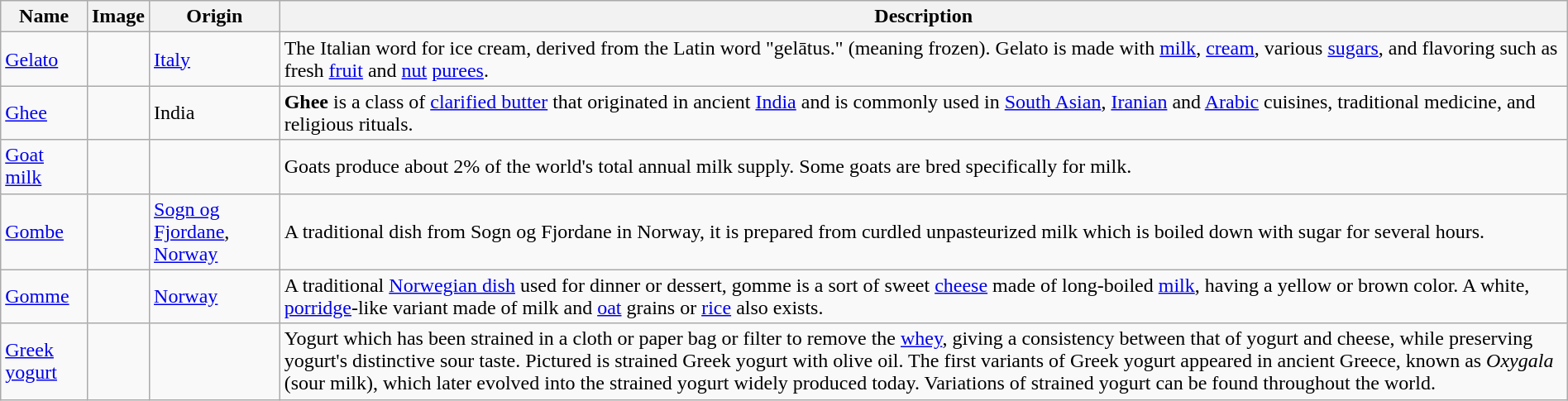<table class="wikitable sortable" style="width:100%;">
<tr>
<th>Name</th>
<th class="unsortable">Image</th>
<th>Origin</th>
<th>Description</th>
</tr>
<tr>
<td><a href='#'>Gelato</a></td>
<td></td>
<td><a href='#'>Italy</a></td>
<td>The Italian word for ice cream, derived from the Latin word "gelātus." (meaning frozen). Gelato is made with <a href='#'>milk</a>, <a href='#'>cream</a>, various <a href='#'>sugars</a>, and flavoring such as fresh <a href='#'>fruit</a> and <a href='#'>nut</a> <a href='#'>purees</a>.</td>
</tr>
<tr>
<td><a href='#'>Ghee</a></td>
<td></td>
<td>India</td>
<td><strong>Ghee</strong> is a class of <a href='#'>clarified butter</a> that originated in ancient <a href='#'>India</a> and is commonly used in <a href='#'>South Asian</a>, <a href='#'>Iranian</a> and <a href='#'>Arabic</a> cuisines, traditional medicine, and religious rituals.</td>
</tr>
<tr>
<td><a href='#'>Goat milk</a></td>
<td></td>
<td></td>
<td>Goats produce about 2% of the world's total annual milk supply. Some goats are bred specifically for milk.</td>
</tr>
<tr>
<td><a href='#'>Gombe</a></td>
<td></td>
<td><a href='#'>Sogn og Fjordane</a>, <a href='#'>Norway</a></td>
<td>A traditional dish from Sogn og Fjordane in Norway, it is prepared from curdled unpasteurized milk which is boiled down with sugar for several hours.</td>
</tr>
<tr>
<td><a href='#'>Gomme</a></td>
<td></td>
<td><a href='#'>Norway</a></td>
<td>A traditional <a href='#'>Norwegian dish</a> used for dinner or dessert, gomme is a sort of sweet <a href='#'>cheese</a> made of long-boiled <a href='#'>milk</a>, having a yellow or brown color. A white, <a href='#'>porridge</a>-like variant made of milk and <a href='#'>oat</a> grains or <a href='#'>rice</a> also exists.</td>
</tr>
<tr>
<td><a href='#'>Greek yogurt</a></td>
<td></td>
<td></td>
<td>Yogurt which has been strained in a cloth or paper bag or filter to remove the <a href='#'>whey</a>, giving a consistency between that of yogurt and cheese, while preserving yogurt's distinctive sour taste. Pictured is strained Greek yogurt with olive oil. The first variants of Greek yogurt appeared in ancient Greece, known as <em>Oxygala</em> (sour milk), which later evolved into the strained yogurt widely produced today. Variations of strained yogurt can be found throughout the world.</td>
</tr>
</table>
